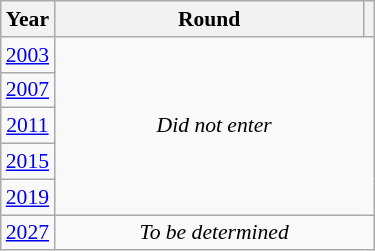<table class="wikitable" style="text-align: center; font-size:90%">
<tr>
<th>Year</th>
<th style="width:200px">Round</th>
<th></th>
</tr>
<tr>
<td><a href='#'>2003</a></td>
<td colspan="2" rowspan="5"><em>Did not enter</em></td>
</tr>
<tr>
<td><a href='#'>2007</a></td>
</tr>
<tr>
<td><a href='#'>2011</a></td>
</tr>
<tr>
<td><a href='#'>2015</a></td>
</tr>
<tr>
<td><a href='#'>2019</a></td>
</tr>
<tr>
<td><a href='#'>2027</a></td>
<td colspan="2"><em>To be determined</em></td>
</tr>
</table>
